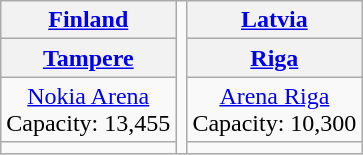<table class="wikitable" style="text-align:center;">
<tr>
<th> <a href='#'>Finland</a></th>
<td rowspan="4"></td>
<th> <a href='#'>Latvia</a></th>
</tr>
<tr>
<th> <a href='#'>Tampere</a></th>
<th> <a href='#'>Riga</a></th>
</tr>
<tr>
<td><a href='#'>Nokia Arena</a><br>Capacity: 13,455</td>
<td><a href='#'>Arena Riga</a><br>Capacity: 10,300</td>
</tr>
<tr>
<td></td>
<td></td>
</tr>
</table>
